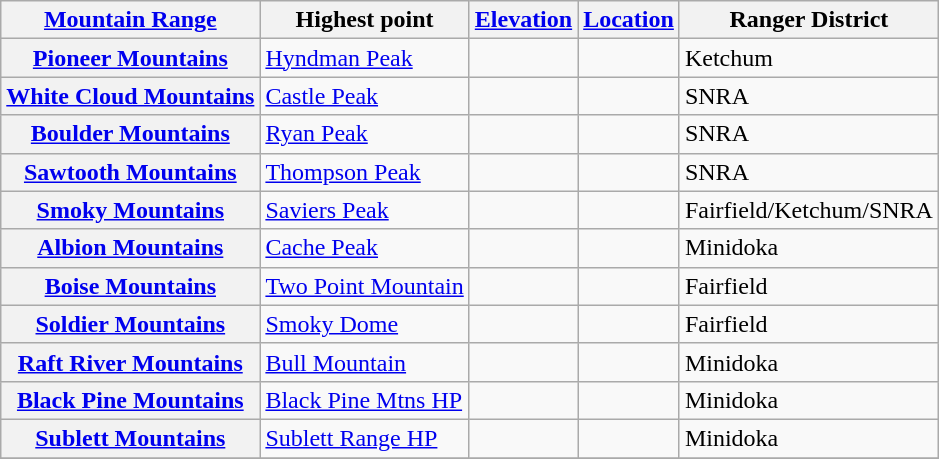<table class="wikitable sortable">
<tr>
<th scope="col"><a href='#'>Mountain Range</a></th>
<th scope="col">Highest point</th>
<th scope="col"><a href='#'>Elevation</a></th>
<th scope="col"><a href='#'>Location</a></th>
<th scope="col">Ranger District</th>
</tr>
<tr>
<th scope="row"><a href='#'>Pioneer Mountains</a></th>
<td><a href='#'>Hyndman Peak</a></td>
<td></td>
<td></td>
<td>Ketchum</td>
</tr>
<tr>
<th scope="row"><a href='#'>White Cloud Mountains</a></th>
<td><a href='#'>Castle Peak</a></td>
<td></td>
<td></td>
<td>SNRA</td>
</tr>
<tr>
<th scope="row"><a href='#'>Boulder Mountains</a></th>
<td><a href='#'>Ryan Peak</a></td>
<td></td>
<td></td>
<td>SNRA</td>
</tr>
<tr>
<th scope="row"><a href='#'>Sawtooth Mountains</a></th>
<td><a href='#'>Thompson Peak</a></td>
<td></td>
<td></td>
<td>SNRA</td>
</tr>
<tr>
<th scope="row"><a href='#'>Smoky Mountains</a></th>
<td><a href='#'>Saviers Peak</a></td>
<td></td>
<td></td>
<td>Fairfield/Ketchum/SNRA</td>
</tr>
<tr>
<th scope="row"><a href='#'>Albion Mountains</a></th>
<td><a href='#'>Cache Peak</a></td>
<td></td>
<td></td>
<td>Minidoka</td>
</tr>
<tr>
<th scope="row"><a href='#'>Boise Mountains</a></th>
<td><a href='#'>Two Point Mountain</a></td>
<td></td>
<td></td>
<td>Fairfield</td>
</tr>
<tr>
<th scope="row"><a href='#'>Soldier Mountains</a></th>
<td><a href='#'>Smoky Dome</a></td>
<td></td>
<td></td>
<td>Fairfield</td>
</tr>
<tr>
<th scope="row"><a href='#'>Raft River Mountains</a></th>
<td><a href='#'>Bull Mountain</a></td>
<td align=right></td>
<td></td>
<td>Minidoka</td>
</tr>
<tr>
<th scope="row"><a href='#'>Black Pine Mountains</a></th>
<td><a href='#'>Black Pine Mtns HP</a></td>
<td align=right></td>
<td></td>
<td>Minidoka</td>
</tr>
<tr>
<th scope="row"><a href='#'>Sublett Mountains</a></th>
<td><a href='#'>Sublett Range HP</a></td>
<td align=right></td>
<td></td>
<td>Minidoka</td>
</tr>
<tr>
</tr>
</table>
